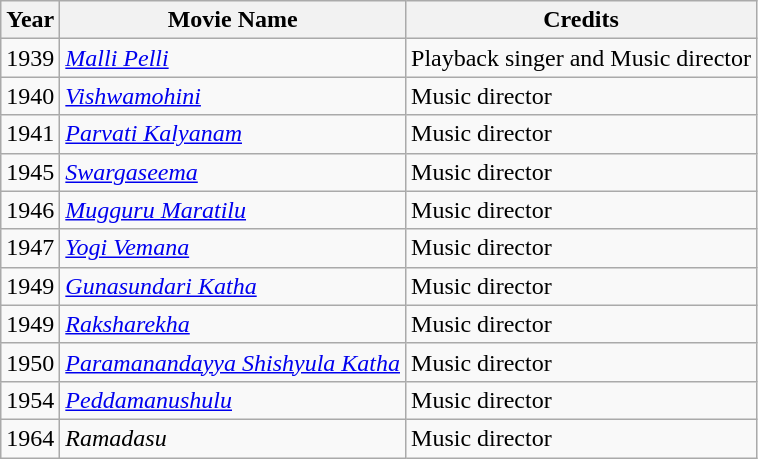<table class="wikitable">
<tr>
<th>Year</th>
<th>Movie Name</th>
<th>Credits</th>
</tr>
<tr>
<td>1939</td>
<td><em><a href='#'>Malli Pelli</a></em></td>
<td>Playback singer and Music director</td>
</tr>
<tr>
<td>1940</td>
<td><em><a href='#'>Vishwamohini</a></em></td>
<td>Music director</td>
</tr>
<tr>
<td>1941</td>
<td><em><a href='#'>Parvati Kalyanam</a></em></td>
<td>Music director</td>
</tr>
<tr>
<td>1945</td>
<td><em><a href='#'>Swargaseema</a></em></td>
<td>Music director</td>
</tr>
<tr>
<td>1946</td>
<td><em><a href='#'>Mugguru Maratilu</a></em></td>
<td>Music director</td>
</tr>
<tr>
<td>1947</td>
<td><em><a href='#'>Yogi Vemana</a></em></td>
<td>Music director</td>
</tr>
<tr>
<td>1949</td>
<td><em><a href='#'>Gunasundari Katha</a></em></td>
<td>Music director</td>
</tr>
<tr>
<td>1949</td>
<td><em><a href='#'>Raksharekha</a></em></td>
<td>Music director</td>
</tr>
<tr>
<td>1950</td>
<td><em><a href='#'>Paramanandayya Shishyula Katha</a></em></td>
<td>Music director</td>
</tr>
<tr>
<td>1954</td>
<td><em><a href='#'>Peddamanushulu</a></em></td>
<td>Music director</td>
</tr>
<tr>
<td>1964</td>
<td><em>Ramadasu</em></td>
<td>Music director</td>
</tr>
</table>
